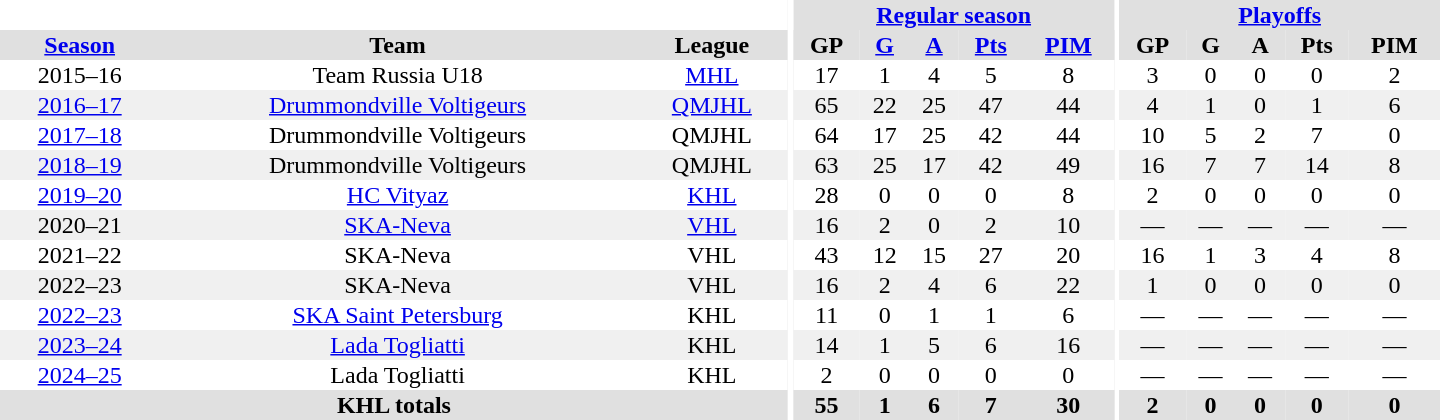<table border="0" cellpadding="1" cellspacing="0" style="text-align:center; width:60em">
<tr bgcolor="#e0e0e0">
<th colspan="3" bgcolor="#ffffff"></th>
<th rowspan="99" bgcolor="#ffffff"></th>
<th colspan="5"><a href='#'>Regular season</a></th>
<th rowspan="99" bgcolor="#ffffff"></th>
<th colspan="5"><a href='#'>Playoffs</a></th>
</tr>
<tr bgcolor="#e0e0e0">
<th><a href='#'>Season</a></th>
<th>Team</th>
<th>League</th>
<th>GP</th>
<th><a href='#'>G</a></th>
<th><a href='#'>A</a></th>
<th><a href='#'>Pts</a></th>
<th><a href='#'>PIM</a></th>
<th>GP</th>
<th>G</th>
<th>A</th>
<th>Pts</th>
<th>PIM</th>
</tr>
<tr>
<td>2015–16</td>
<td>Team Russia U18</td>
<td><a href='#'>MHL</a></td>
<td>17</td>
<td>1</td>
<td>4</td>
<td>5</td>
<td>8</td>
<td>3</td>
<td>0</td>
<td>0</td>
<td>0</td>
<td>2</td>
</tr>
<tr bgcolor="#f0f0f0">
<td><a href='#'>2016–17</a></td>
<td><a href='#'>Drummondville Voltigeurs</a></td>
<td><a href='#'>QMJHL</a></td>
<td>65</td>
<td>22</td>
<td>25</td>
<td>47</td>
<td>44</td>
<td>4</td>
<td>1</td>
<td>0</td>
<td>1</td>
<td>6</td>
</tr>
<tr>
<td><a href='#'>2017–18</a></td>
<td>Drummondville Voltigeurs</td>
<td>QMJHL</td>
<td>64</td>
<td>17</td>
<td>25</td>
<td>42</td>
<td>44</td>
<td>10</td>
<td>5</td>
<td>2</td>
<td>7</td>
<td>0</td>
</tr>
<tr bgcolor="#f0f0f0">
<td><a href='#'>2018–19</a></td>
<td>Drummondville Voltigeurs</td>
<td>QMJHL</td>
<td>63</td>
<td>25</td>
<td>17</td>
<td>42</td>
<td>49</td>
<td>16</td>
<td>7</td>
<td>7</td>
<td>14</td>
<td>8</td>
</tr>
<tr>
<td><a href='#'>2019–20</a></td>
<td><a href='#'>HC Vityaz</a></td>
<td><a href='#'>KHL</a></td>
<td>28</td>
<td>0</td>
<td>0</td>
<td>0</td>
<td>8</td>
<td>2</td>
<td>0</td>
<td>0</td>
<td>0</td>
<td>0</td>
</tr>
<tr bgcolor="#f0f0f0">
<td>2020–21</td>
<td><a href='#'>SKA-Neva</a></td>
<td><a href='#'>VHL</a></td>
<td>16</td>
<td>2</td>
<td>0</td>
<td>2</td>
<td>10</td>
<td>—</td>
<td>—</td>
<td>—</td>
<td>—</td>
<td>—</td>
</tr>
<tr>
<td>2021–22</td>
<td>SKA-Neva</td>
<td>VHL</td>
<td>43</td>
<td>12</td>
<td>15</td>
<td>27</td>
<td>20</td>
<td>16</td>
<td>1</td>
<td>3</td>
<td>4</td>
<td>8</td>
</tr>
<tr bgcolor="#f0f0f0">
<td>2022–23</td>
<td>SKA-Neva</td>
<td>VHL</td>
<td>16</td>
<td>2</td>
<td>4</td>
<td>6</td>
<td>22</td>
<td>1</td>
<td>0</td>
<td>0</td>
<td>0</td>
<td>0</td>
</tr>
<tr>
<td><a href='#'>2022–23</a></td>
<td><a href='#'>SKA Saint Petersburg</a></td>
<td>KHL</td>
<td>11</td>
<td>0</td>
<td>1</td>
<td>1</td>
<td>6</td>
<td>—</td>
<td>—</td>
<td>—</td>
<td>—</td>
<td>—</td>
</tr>
<tr bgcolor="#f0f0f0">
<td><a href='#'>2023–24</a></td>
<td><a href='#'>Lada Togliatti</a></td>
<td>KHL</td>
<td>14</td>
<td>1</td>
<td>5</td>
<td>6</td>
<td>16</td>
<td>—</td>
<td>—</td>
<td>—</td>
<td>—</td>
<td>—</td>
</tr>
<tr>
<td><a href='#'>2024–25</a></td>
<td>Lada Togliatti</td>
<td>KHL</td>
<td>2</td>
<td>0</td>
<td>0</td>
<td>0</td>
<td>0</td>
<td>—</td>
<td>—</td>
<td>—</td>
<td>—</td>
<td>—</td>
</tr>
<tr bgcolor="#e0e0e0">
<th colspan="3">KHL totals</th>
<th>55</th>
<th>1</th>
<th>6</th>
<th>7</th>
<th>30</th>
<th>2</th>
<th>0</th>
<th>0</th>
<th>0</th>
<th>0</th>
</tr>
</table>
